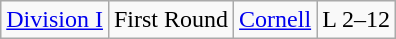<table class="wikitable">
<tr>
<td rowspan="5"><a href='#'>Division I</a></td>
<td>First Round</td>
<td><a href='#'>Cornell</a></td>
<td>L 2–12</td>
</tr>
</table>
